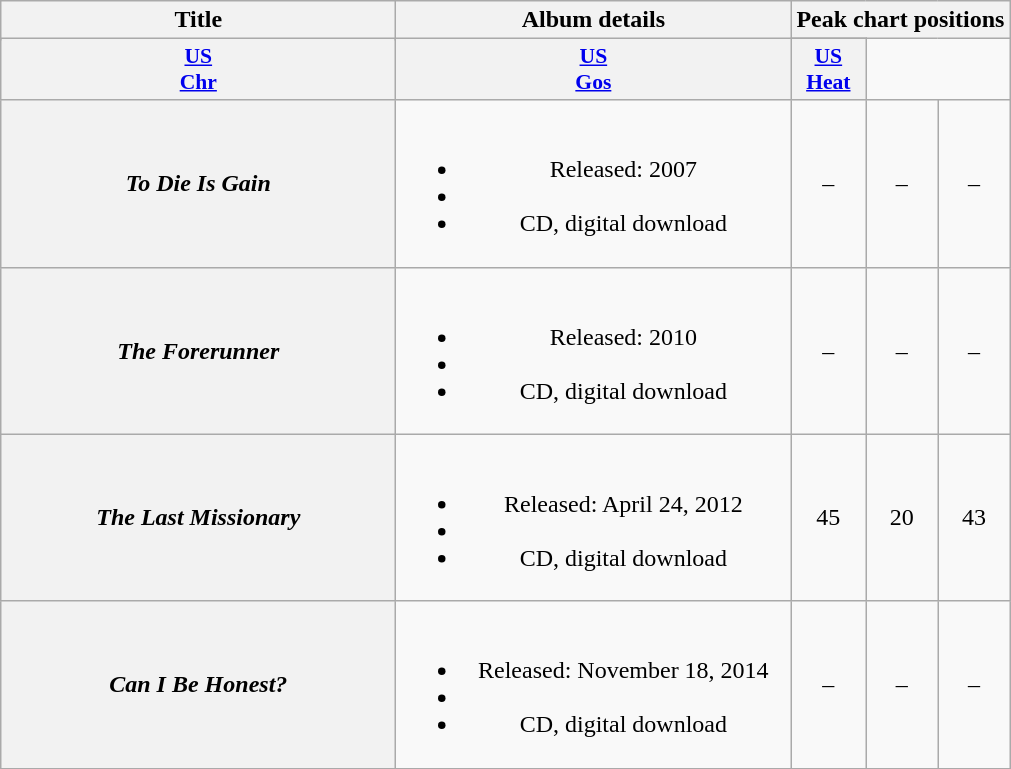<table class="wikitable plainrowheaders" style="text-align:center;">
<tr>
<th scope="col" rowspan="2" style="width:16em;">Title</th>
<th scope="col" rowspan="2" style="width:16em;">Album details</th>
<th scope="col" colspan="3">Peak chart positions</th>
</tr>
<tr>
</tr>
<tr>
<th style="width:3em; font-size:90%"><a href='#'>US<br>Chr</a></th>
<th style="width:3em; font-size:90%"><a href='#'>US<br>Gos</a></th>
<th style="width:3em; font-size:90%"><a href='#'>US<br>Heat</a></th>
</tr>
<tr>
<th scope="row"><em>To Die Is Gain</em></th>
<td><br><ul><li>Released: 2007</li><li></li><li>CD, digital download</li></ul></td>
<td>–</td>
<td>–</td>
<td>–</td>
</tr>
<tr>
<th scope="row"><em>The Forerunner</em></th>
<td><br><ul><li>Released: 2010</li><li></li><li>CD, digital download</li></ul></td>
<td>–</td>
<td>–</td>
<td>–</td>
</tr>
<tr>
<th scope="row"><em>The Last Missionary</em></th>
<td><br><ul><li>Released: April 24, 2012</li><li></li><li>CD, digital download</li></ul></td>
<td>45</td>
<td>20</td>
<td>43</td>
</tr>
<tr>
<th scope="row"><em>Can I Be Honest?</em></th>
<td><br><ul><li>Released: November 18, 2014</li><li></li><li>CD, digital download</li></ul></td>
<td>–</td>
<td>–</td>
<td>–</td>
</tr>
</table>
